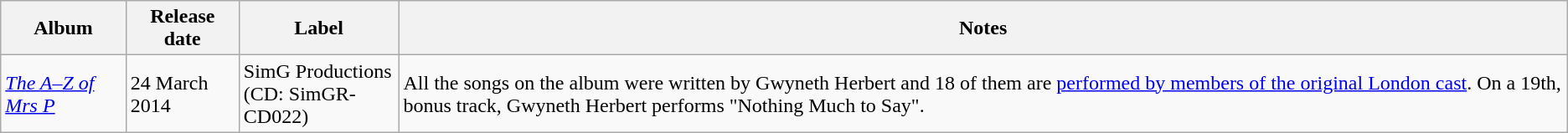<table class="wikitable">
<tr>
<th>Album</th>
<th>Release date</th>
<th>Label</th>
<th>Notes</th>
</tr>
<tr>
<td><em><a href='#'>The A–Z of Mrs P</a></em></td>
<td>24 March 2014</td>
<td>SimG Productions<br> (CD: SimGR-CD022)</td>
<td>All the songs on the album were written by Gwyneth Herbert and 18 of them are <a href='#'>performed by members of the original London cast</a>. On a 19th, bonus track, Gwyneth Herbert performs "Nothing Much to Say".</td>
</tr>
</table>
